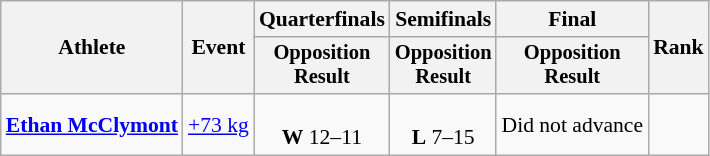<table class="wikitable" style="font-size:90%;">
<tr>
<th rowspan=2>Athlete</th>
<th rowspan=2>Event</th>
<th>Quarterfinals</th>
<th>Semifinals</th>
<th>Final</th>
<th rowspan=2>Rank</th>
</tr>
<tr style="font-size:95%">
<th>Opposition<br>Result</th>
<th>Opposition<br>Result</th>
<th>Opposition<br>Result</th>
</tr>
<tr align=center>
<td align=left><strong><a href='#'>Ethan McClymont</a></strong></td>
<td align=left><a href='#'>+73 kg</a></td>
<td><br><strong>W</strong> 12–11</td>
<td><br><strong>L</strong> 7–15</td>
<td>Did not advance</td>
<td></td>
</tr>
</table>
